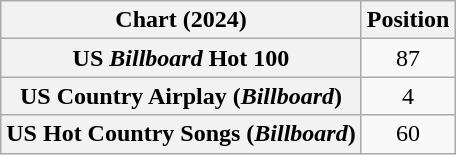<table class="wikitable sortable plainrowheaders" style="text-align:center">
<tr>
<th scope="col">Chart (2024)</th>
<th scope="col">Position</th>
</tr>
<tr>
<th scope="row">US <em>Billboard</em> Hot 100</th>
<td>87</td>
</tr>
<tr>
<th scope="row">US Country Airplay (<em>Billboard</em>)</th>
<td>4</td>
</tr>
<tr>
<th scope="row">US Hot Country Songs (<em>Billboard</em>)</th>
<td>60</td>
</tr>
</table>
